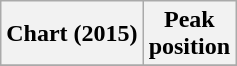<table class="wikitable plainrowheaders" style="text-align:center">
<tr>
<th scope="col">Chart (2015)</th>
<th scope="col">Peak<br>position</th>
</tr>
<tr>
</tr>
</table>
